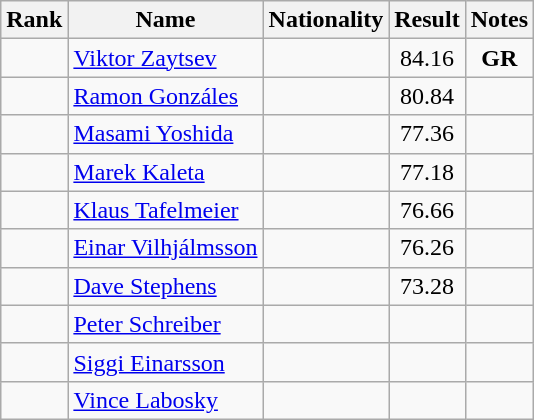<table class="wikitable sortable" style="text-align:center">
<tr>
<th>Rank</th>
<th>Name</th>
<th>Nationality</th>
<th>Result</th>
<th>Notes</th>
</tr>
<tr>
<td></td>
<td align=left><a href='#'>Viktor Zaytsev</a></td>
<td align=left></td>
<td>84.16</td>
<td><strong>GR</strong></td>
</tr>
<tr>
<td></td>
<td align=left><a href='#'>Ramon Gonzáles</a></td>
<td align=left></td>
<td>80.84</td>
<td></td>
</tr>
<tr>
<td></td>
<td align=left><a href='#'>Masami Yoshida</a></td>
<td align=left></td>
<td>77.36</td>
<td></td>
</tr>
<tr>
<td></td>
<td align=left><a href='#'>Marek Kaleta</a></td>
<td align=left></td>
<td>77.18</td>
<td></td>
</tr>
<tr>
<td></td>
<td align=left><a href='#'>Klaus Tafelmeier</a></td>
<td align=left></td>
<td>76.66</td>
<td></td>
</tr>
<tr>
<td></td>
<td align=left><a href='#'>Einar Vilhjálmsson</a></td>
<td align=left></td>
<td>76.26</td>
<td></td>
</tr>
<tr>
<td></td>
<td align=left><a href='#'>Dave Stephens</a></td>
<td align=left></td>
<td>73.28</td>
<td></td>
</tr>
<tr>
<td></td>
<td align=left><a href='#'>Peter Schreiber</a></td>
<td align=left></td>
<td></td>
<td></td>
</tr>
<tr>
<td></td>
<td align=left><a href='#'>Siggi Einarsson</a></td>
<td align=left></td>
<td></td>
<td></td>
</tr>
<tr>
<td></td>
<td align=left><a href='#'>Vince Labosky</a></td>
<td align=left></td>
<td></td>
<td></td>
</tr>
</table>
